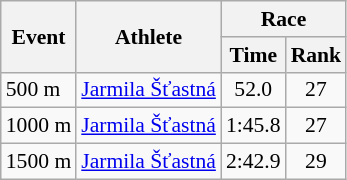<table class="wikitable" border="1" style="font-size:90%">
<tr>
<th rowspan=2>Event</th>
<th rowspan=2>Athlete</th>
<th colspan=2>Race</th>
</tr>
<tr>
<th>Time</th>
<th>Rank</th>
</tr>
<tr>
<td>500 m</td>
<td><a href='#'>Jarmila Šťastná</a></td>
<td align=center>52.0</td>
<td align=center>27</td>
</tr>
<tr>
<td>1000 m</td>
<td><a href='#'>Jarmila Šťastná</a></td>
<td align=center>1:45.8</td>
<td align=center>27</td>
</tr>
<tr>
<td>1500 m</td>
<td><a href='#'>Jarmila Šťastná</a></td>
<td align=center>2:42.9</td>
<td align=center>29</td>
</tr>
</table>
